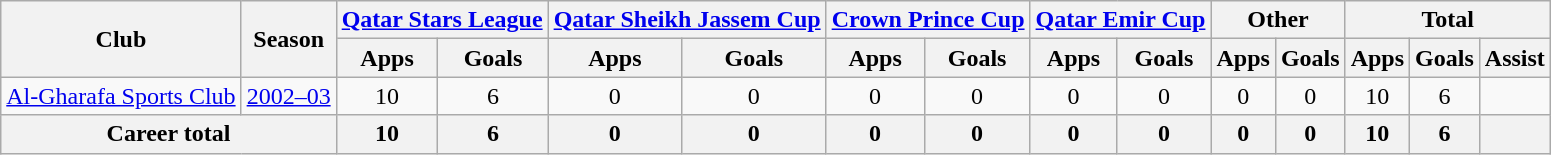<table class="wikitable" style="text-align: center">
<tr>
<th rowspan="2">Club</th>
<th rowspan="2">Season</th>
<th colspan="2"><a href='#'>Qatar Stars League</a></th>
<th colspan="2"><a href='#'>Qatar Sheikh Jassem Cup</a></th>
<th colspan="2"><a href='#'>Crown Prince Cup</a></th>
<th colspan="2"><a href='#'>Qatar Emir Cup</a></th>
<th colspan="2">Other</th>
<th colspan="3">Total</th>
</tr>
<tr>
<th>Apps</th>
<th>Goals</th>
<th>Apps</th>
<th>Goals</th>
<th>Apps</th>
<th>Goals</th>
<th>Apps</th>
<th>Goals</th>
<th>Apps</th>
<th>Goals</th>
<th>Apps</th>
<th>Goals</th>
<th>Assist</th>
</tr>
<tr>
<td rowspan="1"><a href='#'>Al-Gharafa Sports Club</a></td>
<td><a href='#'>2002–03</a></td>
<td>10</td>
<td>6</td>
<td>0</td>
<td>0</td>
<td>0</td>
<td>0</td>
<td>0</td>
<td>0</td>
<td>0</td>
<td>0</td>
<td>10</td>
<td>6</td>
<td></td>
</tr>
<tr>
<th colspan="2">Career total</th>
<th>10</th>
<th>6</th>
<th>0</th>
<th>0</th>
<th>0</th>
<th>0</th>
<th>0</th>
<th>0</th>
<th>0</th>
<th>0</th>
<th>10</th>
<th>6</th>
<th></th>
</tr>
</table>
